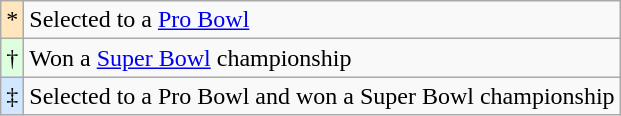<table class="wikitable">
<tr>
<td style="background:#ffe6bd; text-align:center;">*</td>
<td colspan="5">Selected to a <a href='#'>Pro Bowl</a></td>
</tr>
<tr>
<td style="background:#dfd; text-align:center;">†</td>
<td colspan="5">Won a <a href='#'>Super Bowl</a> championship</td>
</tr>
<tr>
<td style="background:#d0e7ff; text-align:center;">‡</td>
<td colspan="5">Selected to a Pro Bowl and won a Super Bowl championship</td>
</tr>
</table>
